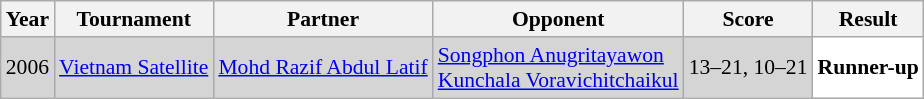<table class="sortable wikitable" style="font-size: 90%;">
<tr>
<th>Year</th>
<th>Tournament</th>
<th>Partner</th>
<th>Opponent</th>
<th>Score</th>
<th>Result</th>
</tr>
<tr style="background:#D5D5D5">
<td align="center">2006</td>
<td align="left"><a href='#'>Vietnam Satellite</a></td>
<td align="left"> <a href='#'>Mohd Razif Abdul Latif</a></td>
<td align="left"> <a href='#'>Songphon Anugritayawon</a> <br>  <a href='#'>Kunchala Voravichitchaikul</a></td>
<td align="left">13–21, 10–21</td>
<td style="text-align:left; background:white"> <strong>Runner-up</strong></td>
</tr>
</table>
